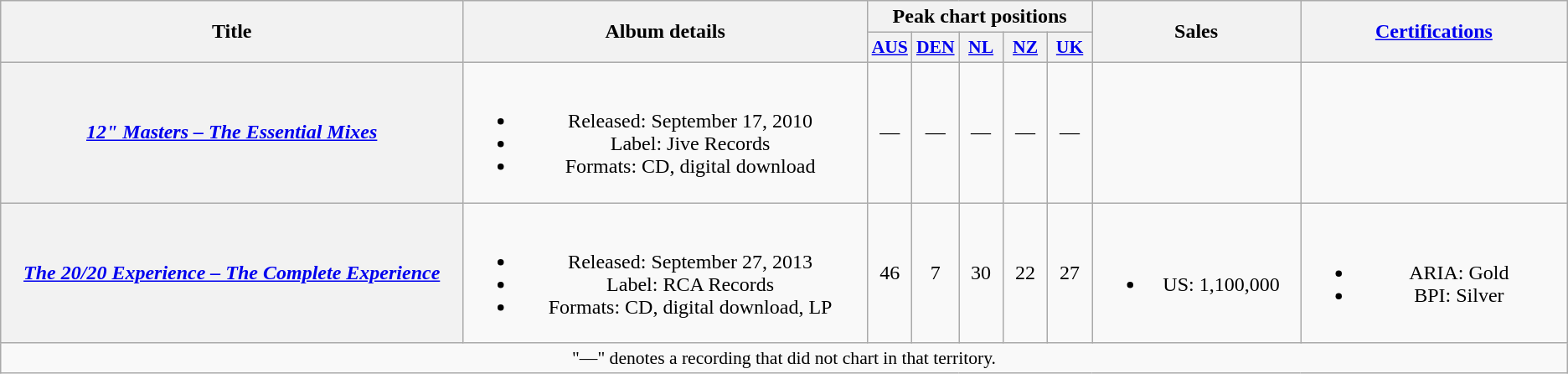<table class="wikitable plainrowheaders" style="text-align:center;">
<tr>
<th scope="col" rowspan="2" style="width:23em;">Title</th>
<th scope="col" rowspan="2" style="width:20em;">Album details</th>
<th scope="col" colspan="5">Peak chart positions</th>
<th scope="col" rowspan="2" style="width:10em;">Sales</th>
<th scope="col" rowspan="2" style="width:13em;"><a href='#'>Certifications</a></th>
</tr>
<tr>
<th scope="col" style="width:2em;font-size:90%;"><a href='#'>AUS</a><br></th>
<th scope="col" style="width:2em; font-size:90%;"><a href='#'>DEN</a><br></th>
<th scope="col" style="width:2em; font-size:90%;"><a href='#'>NL</a><br></th>
<th scope="col" style="width:2em; font-size:90%;"><a href='#'>NZ</a><br></th>
<th scope="col" style="width:2em;font-size:90%;"><a href='#'>UK</a><br></th>
</tr>
<tr>
<th scope="row"><em><a href='#'>12" Masters – The Essential Mixes</a></em></th>
<td><br><ul><li>Released: September 17, 2010</li><li>Label: Jive Records</li><li>Formats: CD, digital download</li></ul></td>
<td>—</td>
<td>—</td>
<td>—</td>
<td>—</td>
<td>—</td>
<td></td>
<td></td>
</tr>
<tr>
<th scope="row"><em><a href='#'>The 20/20 Experience – The Complete Experience</a></em></th>
<td><br><ul><li>Released: September 27, 2013</li><li>Label: RCA Records</li><li>Formats: CD, digital download, LP</li></ul></td>
<td>46</td>
<td>7</td>
<td>30</td>
<td>22</td>
<td>27</td>
<td><br><ul><li>US: 1,100,000</li></ul></td>
<td><br><ul><li>ARIA: Gold</li><li>BPI: Silver</li></ul></td>
</tr>
<tr>
<td colspan="9" style="font-size:90%">"—" denotes a recording that did not chart in that territory.</td>
</tr>
</table>
